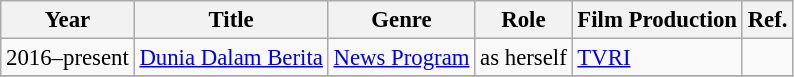<table class="wikitable" style="font-size: 95%;">
<tr>
<th>Year</th>
<th>Title</th>
<th>Genre</th>
<th>Role</th>
<th>Film Production</th>
<th>Ref.</th>
</tr>
<tr>
<td>2016–present</td>
<td><a href='#'>Dunia Dalam Berita</a></td>
<td><a href='#'>News Program</a></td>
<td>as herself</td>
<td><a href='#'>TVRI</a></td>
<td></td>
</tr>
<tr>
</tr>
</table>
